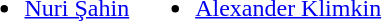<table>
<tr valign="top">
<td><br><ul><li> <a href='#'>Nuri Şahin</a></li></ul></td>
<td><br><ul><li> <a href='#'>Alexander Klimkin</a></li></ul></td>
</tr>
</table>
